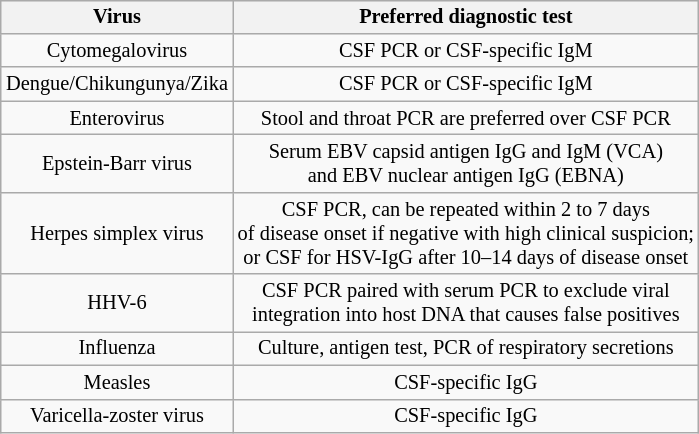<table class = "wikitable" style = "text-align:center; float:right; font-size:85%; margin-left:15px">
<tr>
<th>Virus</th>
<th>Preferred diagnostic test</th>
</tr>
<tr>
<td>Cytomegalovirus</td>
<td>CSF PCR or CSF-specific IgM</td>
</tr>
<tr>
<td>Dengue/Chikungunya/Zika</td>
<td>CSF PCR or CSF-specific IgM</td>
</tr>
<tr>
<td>Enterovirus</td>
<td>Stool and throat PCR are preferred over CSF PCR</td>
</tr>
<tr>
<td>Epstein-Barr virus</td>
<td>Serum EBV capsid antigen IgG and IgM (VCA)<br> and EBV nuclear antigen IgG (EBNA)</td>
</tr>
<tr>
<td>Herpes simplex virus</td>
<td>CSF PCR, can be repeated within 2 to 7 days<br> of disease onset if negative with high clinical suspicion;<br> or CSF for HSV-IgG after 10–14 days of disease onset</td>
</tr>
<tr>
<td>HHV-6</td>
<td>CSF PCR paired with serum PCR to exclude viral<br> integration into host DNA that causes false positives</td>
</tr>
<tr>
<td>Influenza</td>
<td>Culture, antigen test, PCR of respiratory secretions</td>
</tr>
<tr>
<td>Measles</td>
<td>CSF-specific IgG</td>
</tr>
<tr>
<td>Varicella-zoster virus</td>
<td>CSF-specific IgG</td>
</tr>
</table>
